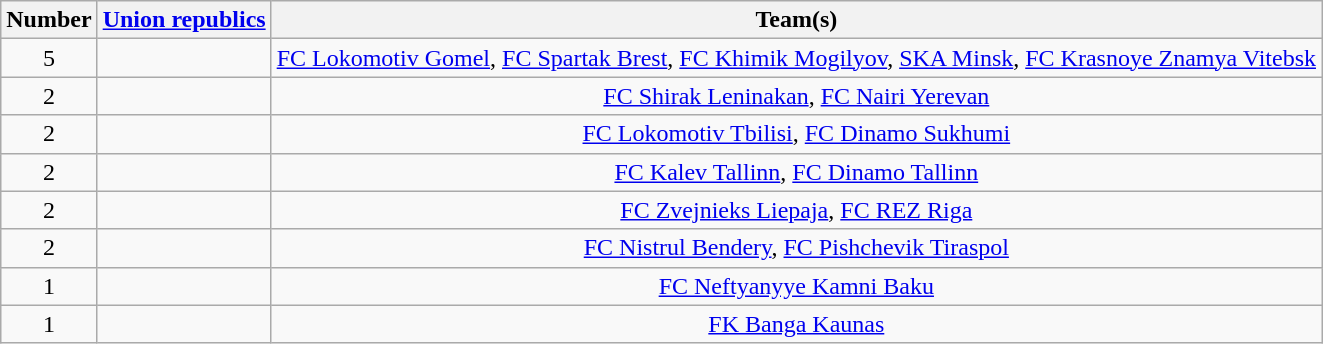<table class="wikitable" style="text-align:center">
<tr>
<th>Number</th>
<th><a href='#'>Union republics</a></th>
<th>Team(s)</th>
</tr>
<tr>
<td rowspan="1">5</td>
<td align="left"></td>
<td><a href='#'>FC Lokomotiv Gomel</a>, <a href='#'>FC Spartak Brest</a>, <a href='#'>FC Khimik Mogilyov</a>, <a href='#'>SKA Minsk</a>, <a href='#'>FC Krasnoye Znamya Vitebsk</a></td>
</tr>
<tr>
<td rowspan="1">2</td>
<td align="left"></td>
<td><a href='#'>FC Shirak Leninakan</a>, <a href='#'>FC Nairi Yerevan</a></td>
</tr>
<tr>
<td rowspan="1">2</td>
<td align="left"></td>
<td><a href='#'>FC Lokomotiv Tbilisi</a>, <a href='#'>FC Dinamo Sukhumi</a></td>
</tr>
<tr>
<td rowspan="1">2</td>
<td align="left"></td>
<td><a href='#'>FC Kalev Tallinn</a>, <a href='#'>FC Dinamo Tallinn</a></td>
</tr>
<tr>
<td rowspan="1">2</td>
<td align="left"></td>
<td><a href='#'>FC Zvejnieks Liepaja</a>, <a href='#'>FC REZ Riga</a></td>
</tr>
<tr>
<td rowspan="1">2</td>
<td align="left"></td>
<td><a href='#'>FC Nistrul Bendery</a>, <a href='#'>FC Pishchevik Tiraspol</a></td>
</tr>
<tr>
<td rowspan="1">1</td>
<td align="left"></td>
<td><a href='#'>FC Neftyanyye Kamni Baku</a></td>
</tr>
<tr>
<td rowspan="1">1</td>
<td align="left"></td>
<td><a href='#'>FK Banga Kaunas</a></td>
</tr>
</table>
